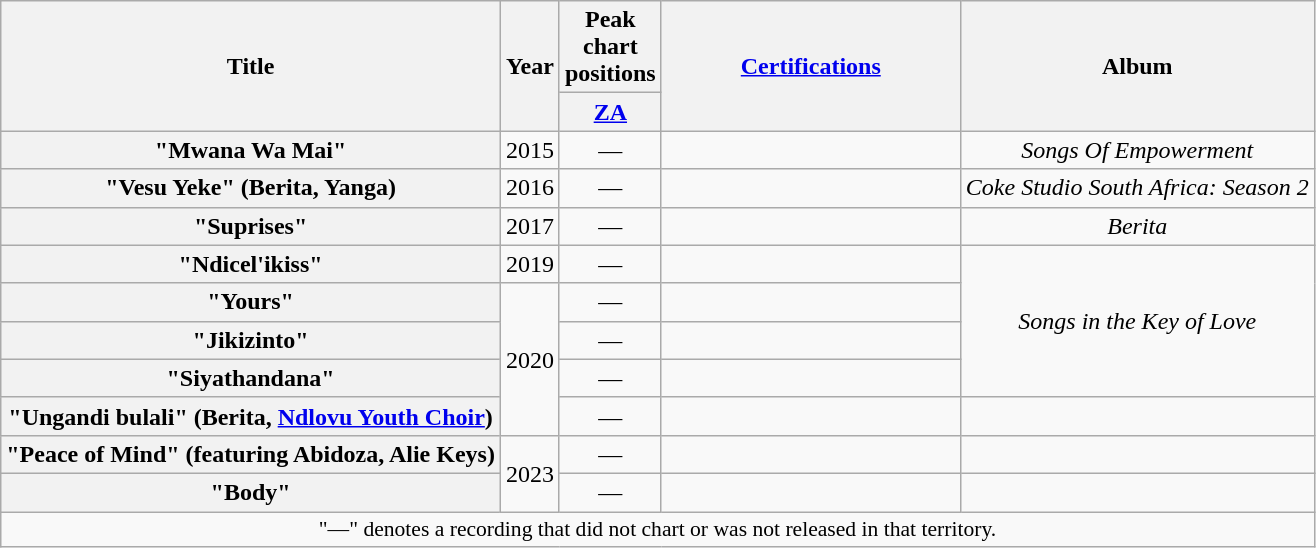<table class="wikitable plainrowheaders" style="text-align:center;">
<tr>
<th scope="col" rowspan="2">Title</th>
<th scope="col" rowspan="2">Year</th>
<th scope="col" colspan="1">Peak chart positions</th>
<th scope="col" rowspan="2" style="width:12em;"><a href='#'>Certifications</a></th>
<th scope="col" rowspan="2">Album</th>
</tr>
<tr>
<th scope="col" style="width:3em;font-size:100%;"><a href='#'>ZA</a><br></th>
</tr>
<tr>
<th scope="row">"Mwana Wa Mai"</th>
<td>2015</td>
<td>—</td>
<td></td>
<td><em>Songs Of Empowerment</em></td>
</tr>
<tr>
<th scope="row">"Vesu Yeke" (Berita, Yanga)</th>
<td>2016</td>
<td>—</td>
<td></td>
<td><em>Coke Studio South Africa: Season 2</em></td>
</tr>
<tr>
<th scope="row">"Suprises"</th>
<td>2017</td>
<td>—</td>
<td></td>
<td><em>Berita </em></td>
</tr>
<tr>
<th scope="row">"Ndicel'ikiss"</th>
<td>2019</td>
<td>—</td>
<td></td>
<td rowspan=4><em>Songs in the Key of Love</em></td>
</tr>
<tr>
<th scope="row">"Yours"</th>
<td rowspan=4>2020</td>
<td>—</td>
<td></td>
</tr>
<tr>
<th scope="row">"Jikizinto"</th>
<td>—</td>
<td></td>
</tr>
<tr>
<th scope="row">"Siyathandana"</th>
<td>—</td>
<td></td>
</tr>
<tr>
<th scope="row">"Ungandi bulali" (Berita, <a href='#'>Ndlovu Youth Choir</a>)</th>
<td>—</td>
<td></td>
<td></td>
</tr>
<tr>
<th scope="row">"Peace of Mind" (featuring Abidoza, Alie Keys)</th>
<td rowspan=2>2023</td>
<td>—</td>
<td></td>
<td></td>
</tr>
<tr>
<th scope="row">"Body"</th>
<td>—</td>
<td></td>
<td></td>
</tr>
<tr>
<td colspan="8" style="font-size:90%">"—" denotes a recording that did not chart or was not released in that territory.</td>
</tr>
</table>
